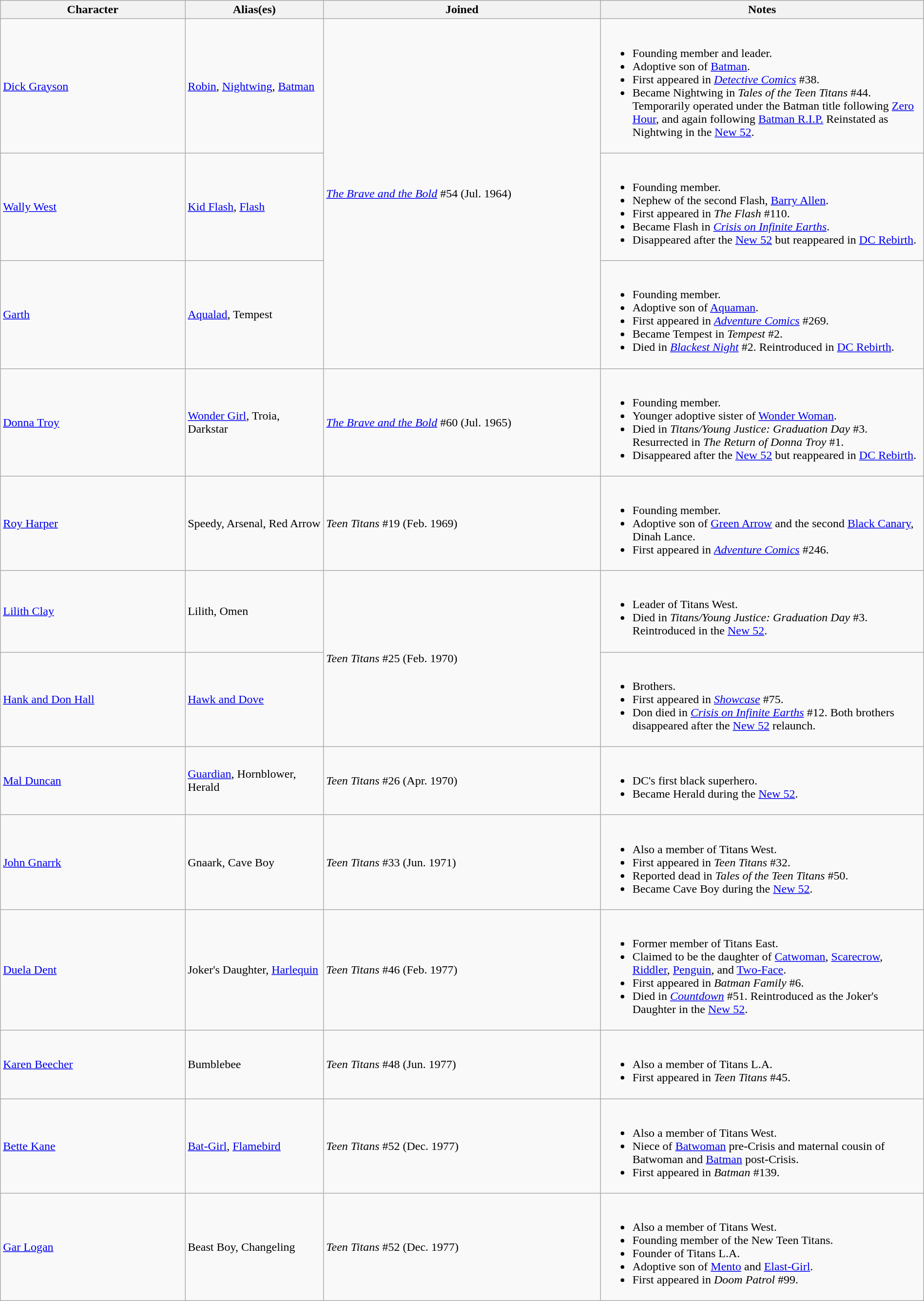<table class="wikitable" width="100%">
<tr>
<th width="20%">Character</th>
<th width="15%">Alias(es)</th>
<th width="30%">Joined</th>
<th width="35%">Notes</th>
</tr>
<tr>
<td valign="center"><a href='#'>Dick Grayson</a></td>
<td valign="center"><a href='#'>Robin</a>, <a href='#'>Nightwing</a>, <a href='#'>Batman</a></td>
<td rowspan="3"><em><a href='#'>The Brave and the Bold</a></em> #54 (Jul. 1964)</td>
<td><br><ul><li>Founding member and leader.</li><li>Adoptive son of <a href='#'>Batman</a>.</li><li>First appeared in <em><a href='#'>Detective Comics</a></em> #38.</li><li>Became Nightwing in <em>Tales of the Teen Titans</em> #44. Temporarily operated under the Batman title following <a href='#'>Zero Hour</a>, and again following <a href='#'>Batman R.I.P.</a> Reinstated as Nightwing in the <a href='#'>New 52</a>.</li></ul></td>
</tr>
<tr>
<td valign="center"><a href='#'>Wally West</a></td>
<td valign="center"><a href='#'>Kid Flash</a>, <a href='#'>Flash</a></td>
<td valign="center"><br><ul><li>Founding member.</li><li>Nephew of the second Flash, <a href='#'>Barry Allen</a>.</li><li>First appeared in <em>The Flash</em> #110.</li><li>Became Flash in <em><a href='#'>Crisis on Infinite Earths</a></em>.</li><li>Disappeared after the <a href='#'>New 52</a> but reappeared in <a href='#'>DC Rebirth</a>.</li></ul></td>
</tr>
<tr>
<td valign="center"><a href='#'>Garth</a></td>
<td valign="center"><a href='#'>Aqualad</a>, Tempest</td>
<td valign="center"><br><ul><li>Founding member.</li><li>Adoptive son of <a href='#'>Aquaman</a>.</li><li>First appeared in <em><a href='#'>Adventure Comics</a></em> #269.</li><li>Became Tempest in <em>Tempest</em> #2.</li><li>Died in <em><a href='#'>Blackest Night</a></em> #2. Reintroduced in <a href='#'>DC Rebirth</a>.</li></ul></td>
</tr>
<tr>
<td valign="center"><a href='#'>Donna Troy</a></td>
<td valign="center"><a href='#'>Wonder Girl</a>, Troia, Darkstar</td>
<td valign="center"><em><a href='#'>The Brave and the Bold</a></em> #60 (Jul. 1965)</td>
<td><br><ul><li>Founding member.</li><li>Younger adoptive sister of <a href='#'>Wonder Woman</a>.</li><li>Died in <em>Titans/Young Justice: Graduation Day</em> #3. Resurrected in <em>The Return of Donna Troy</em> #1.</li><li>Disappeared after the <a href='#'>New 52</a> but reappeared in <a href='#'>DC Rebirth</a>.</li></ul></td>
</tr>
<tr>
<td valign="center"><a href='#'>Roy Harper</a></td>
<td valign="center">Speedy, Arsenal, Red Arrow</td>
<td valign="center"><em>Teen Titans</em> #19 (Feb. 1969)</td>
<td><br><ul><li>Founding member.</li><li>Adoptive son of <a href='#'>Green Arrow</a> and the second <a href='#'>Black Canary</a>, Dinah Lance.</li><li>First appeared in <em><a href='#'>Adventure Comics</a></em> #246.</li></ul></td>
</tr>
<tr>
<td valign="center"><a href='#'>Lilith Clay</a></td>
<td valign="center">Lilith, Omen</td>
<td rowspan="2"><em>Teen Titans</em> #25 (Feb. 1970)</td>
<td valign="center"><br><ul><li>Leader of Titans West.</li><li>Died in <em>Titans/Young Justice: Graduation Day</em> #3. Reintroduced in the <a href='#'>New 52</a>.</li></ul></td>
</tr>
<tr>
<td valign="center"><a href='#'>Hank and Don Hall</a></td>
<td><a href='#'>Hawk and Dove</a></td>
<td valign="center"><br><ul><li>Brothers.</li><li>First appeared in <em><a href='#'>Showcase</a></em> #75.</li><li>Don died in <em><a href='#'>Crisis on Infinite Earths</a></em> #12. Both brothers disappeared after the <a href='#'>New 52</a> relaunch.</li></ul></td>
</tr>
<tr>
<td valign="center"><a href='#'>Mal Duncan</a></td>
<td valign="center"><a href='#'>Guardian</a>, Hornblower, Herald</td>
<td valign="center"><em>Teen Titans</em> #26 (Apr. 1970)</td>
<td><br><ul><li>DC's first black superhero.</li><li>Became Herald during the <a href='#'>New 52</a>.</li></ul></td>
</tr>
<tr>
<td valign="center"><a href='#'>John Gnarrk</a></td>
<td valign="center">Gnaark, Cave Boy</td>
<td valign="center"><em>Teen Titans</em> #33 (Jun. 1971)</td>
<td><br><ul><li>Also a member of Titans West.</li><li>First appeared in <em>Teen Titans</em> #32.</li><li>Reported dead in <em>Tales of the Teen Titans</em> #50.</li><li>Became Cave Boy during the <a href='#'>New 52</a>.</li></ul></td>
</tr>
<tr>
<td valign="center"><a href='#'>Duela Dent</a></td>
<td valign="center">Joker's Daughter, <a href='#'>Harlequin</a></td>
<td valign="center"><em>Teen Titans</em> #46 (Feb. 1977)</td>
<td><br><ul><li>Former member of Titans East.</li><li>Claimed to be the daughter of <a href='#'>Catwoman</a>, <a href='#'>Scarecrow</a>, <a href='#'>Riddler</a>, <a href='#'>Penguin</a>, and <a href='#'>Two-Face</a>.</li><li>First appeared in <em>Batman Family</em> #6.</li><li>Died in <em><a href='#'>Countdown</a></em> #51. Reintroduced as the Joker's Daughter in the <a href='#'>New 52</a>.</li></ul></td>
</tr>
<tr>
<td valign="center"><a href='#'>Karen Beecher</a></td>
<td valign="center">Bumblebee</td>
<td valign="center"><em>Teen Titans</em> #48 (Jun. 1977)</td>
<td><br><ul><li>Also a member of Titans L.A.</li><li>First appeared in <em>Teen Titans</em> #45.</li></ul></td>
</tr>
<tr>
<td><a href='#'>Bette Kane</a></td>
<td><a href='#'>Bat-Girl</a>, <a href='#'>Flamebird</a></td>
<td><em>Teen Titans</em> #52 (Dec. 1977)</td>
<td><br><ul><li>Also a member of Titans West.</li><li>Niece of <a href='#'>Batwoman</a> pre-Crisis and maternal cousin of Batwoman and <a href='#'>Batman</a> post-Crisis.</li><li>First appeared in <em>Batman</em> #139.</li></ul></td>
</tr>
<tr>
<td valign="center"><a href='#'>Gar Logan</a></td>
<td valign="center">Beast Boy, Changeling</td>
<td rowspan="4" valign="center"><em>Teen Titans</em> #52 (Dec. 1977)</td>
<td><br><ul><li>Also a member of Titans West.</li><li>Founding member of the New Teen Titans.</li><li>Founder of Titans L.A.</li><li>Adoptive son of <a href='#'>Mento</a> and <a href='#'>Elast-Girl</a>.</li><li>First appeared in <em>Doom Patrol</em> #99.</li></ul></td>
</tr>
</table>
